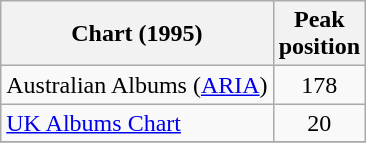<table class="wikitable">
<tr>
<th scope="col">Chart (1995)</th>
<th scope="col">Peak<br>position</th>
</tr>
<tr>
<td>Australian Albums (<a href='#'>ARIA</a>)</td>
<td style="text-align:center;">178</td>
</tr>
<tr>
<td><a href='#'>UK Albums Chart</a></td>
<td style="text-align:center;">20</td>
</tr>
<tr>
</tr>
</table>
